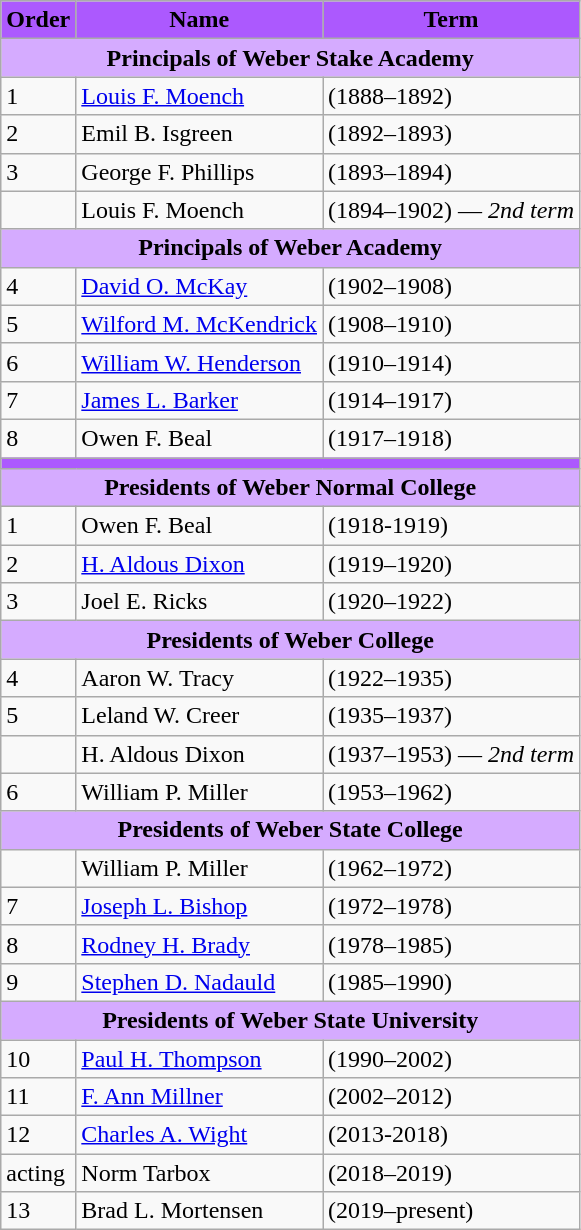<table class="wikitable" border="1">
<tr>
<th style="background:#AC59FE;">Order</th>
<th style="background:#AC59FE;">Name</th>
<th style="background:#AC59FE;">Term</th>
</tr>
<tr>
<th colspan="3" style="background:#D5ABFF;">Principals of Weber Stake Academy</th>
</tr>
<tr>
<td>1</td>
<td><a href='#'>Louis F. Moench</a></td>
<td>(1888–1892)</td>
</tr>
<tr>
<td>2</td>
<td>Emil B. Isgreen</td>
<td>(1892–1893)</td>
</tr>
<tr>
<td>3</td>
<td>George F. Phillips</td>
<td>(1893–1894)</td>
</tr>
<tr>
<td></td>
<td>Louis F. Moench</td>
<td>(1894–1902) — <em>2nd term</em></td>
</tr>
<tr>
<th colspan="3" style="background:#D5ABFF;">Principals of Weber Academy</th>
</tr>
<tr>
<td>4</td>
<td><a href='#'>David O. McKay</a></td>
<td>(1902–1908)</td>
</tr>
<tr>
<td>5</td>
<td><a href='#'>Wilford M. McKendrick</a></td>
<td>(1908–1910)</td>
</tr>
<tr>
<td>6</td>
<td><a href='#'>William W. Henderson</a></td>
<td>(1910–1914)</td>
</tr>
<tr>
<td>7</td>
<td><a href='#'>James L. Barker</a></td>
<td>(1914–1917)</td>
</tr>
<tr>
<td>8</td>
<td>Owen F. Beal</td>
<td>(1917–1918)</td>
</tr>
<tr>
<th colspan="3" style="background:#AC59FE;"></th>
</tr>
<tr>
<th colspan="3" style="background:#D5ABFF;">Presidents of Weber Normal College</th>
</tr>
<tr>
<td>1</td>
<td>Owen F. Beal</td>
<td>(1918-1919)</td>
</tr>
<tr>
<td>2</td>
<td><a href='#'>H. Aldous Dixon</a></td>
<td>(1919–1920)</td>
</tr>
<tr>
<td>3</td>
<td>Joel E. Ricks</td>
<td>(1920–1922)</td>
</tr>
<tr>
<th colspan="3" style="background:#D5ABFF;">Presidents of Weber College</th>
</tr>
<tr>
<td>4</td>
<td>Aaron W. Tracy</td>
<td>(1922–1935)</td>
</tr>
<tr>
<td>5</td>
<td>Leland W. Creer</td>
<td>(1935–1937)</td>
</tr>
<tr>
<td></td>
<td>H. Aldous Dixon</td>
<td>(1937–1953) — <em>2nd term</em></td>
</tr>
<tr>
<td>6</td>
<td>William P. Miller</td>
<td>(1953–1962)</td>
</tr>
<tr>
<th colspan="3" style="background:#D5ABFF;">Presidents of Weber State College</th>
</tr>
<tr>
<td></td>
<td>William P. Miller</td>
<td>(1962–1972)</td>
</tr>
<tr>
<td>7</td>
<td><a href='#'>Joseph L. Bishop</a></td>
<td>(1972–1978)</td>
</tr>
<tr>
<td>8</td>
<td><a href='#'>Rodney H. Brady</a></td>
<td>(1978–1985)</td>
</tr>
<tr>
<td>9</td>
<td><a href='#'>Stephen D. Nadauld</a></td>
<td>(1985–1990)</td>
</tr>
<tr>
<th colspan="3" style="background:#D5ABFF;">Presidents of Weber State University</th>
</tr>
<tr>
<td>10</td>
<td><a href='#'>Paul H. Thompson</a></td>
<td>(1990–2002)</td>
</tr>
<tr>
<td>11</td>
<td><a href='#'>F. Ann Millner</a></td>
<td>(2002–2012)</td>
</tr>
<tr>
<td>12</td>
<td><a href='#'>Charles A. Wight</a></td>
<td>(2013-2018)</td>
</tr>
<tr>
<td>acting</td>
<td>Norm Tarbox</td>
<td>(2018–2019)</td>
</tr>
<tr>
<td>13</td>
<td>Brad L. Mortensen</td>
<td>(2019–present)</td>
</tr>
</table>
